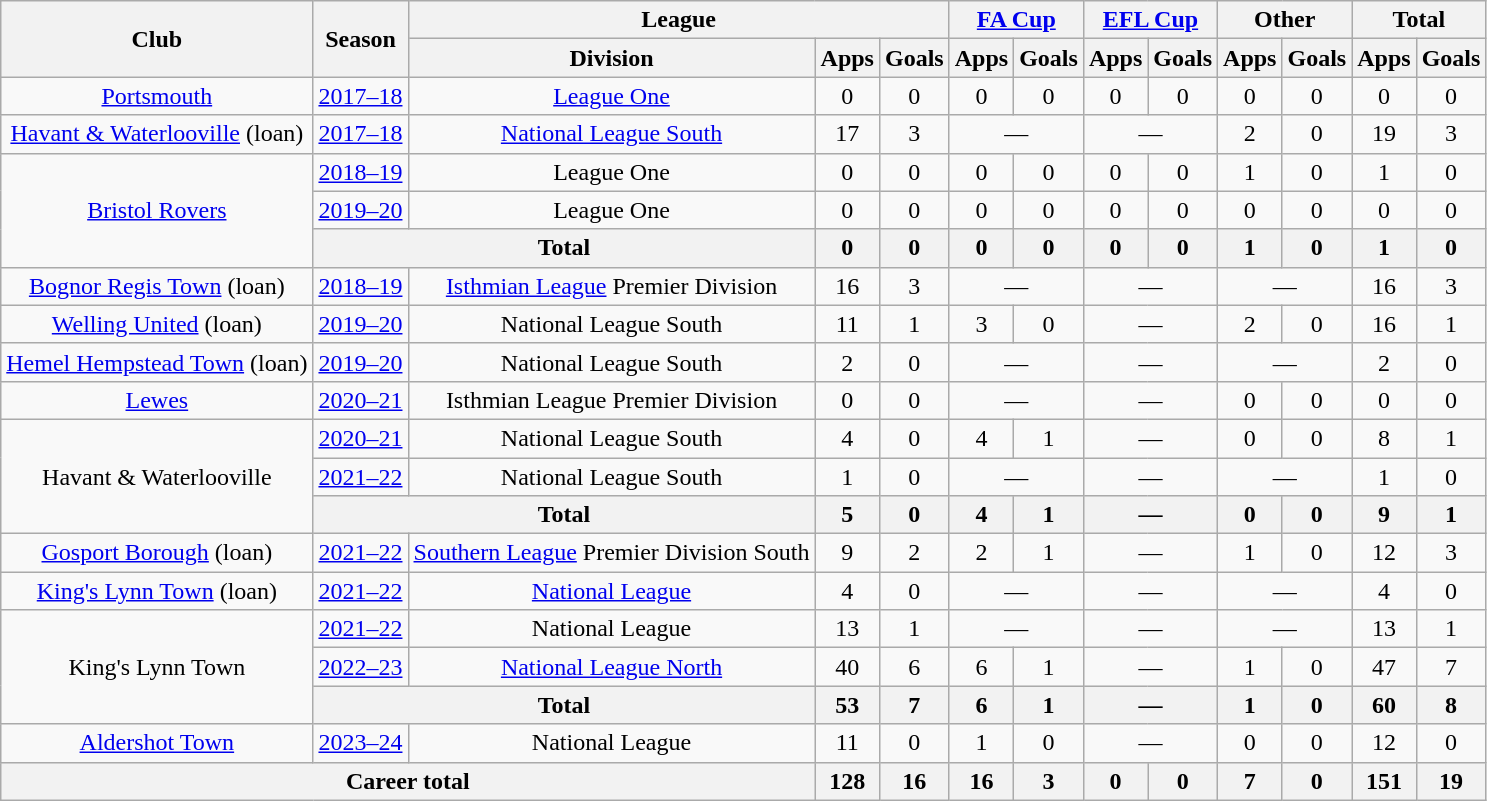<table class="wikitable" style="text-align:center">
<tr>
<th rowspan="2">Club</th>
<th rowspan="2">Season</th>
<th colspan="3">League</th>
<th colspan="2"><a href='#'>FA Cup</a></th>
<th colspan="2"><a href='#'>EFL Cup</a></th>
<th colspan="2">Other</th>
<th colspan="2">Total</th>
</tr>
<tr>
<th>Division</th>
<th>Apps</th>
<th>Goals</th>
<th>Apps</th>
<th>Goals</th>
<th>Apps</th>
<th>Goals</th>
<th>Apps</th>
<th>Goals</th>
<th>Apps</th>
<th>Goals</th>
</tr>
<tr>
<td><a href='#'>Portsmouth</a></td>
<td><a href='#'>2017–18</a></td>
<td><a href='#'>League One</a></td>
<td>0</td>
<td>0</td>
<td>0</td>
<td>0</td>
<td>0</td>
<td>0</td>
<td>0</td>
<td>0</td>
<td>0</td>
<td>0</td>
</tr>
<tr>
<td><a href='#'>Havant & Waterlooville</a> (loan)</td>
<td><a href='#'>2017–18</a></td>
<td><a href='#'>National League South</a></td>
<td>17</td>
<td>3</td>
<td colspan="2">—</td>
<td colspan="2">—</td>
<td>2</td>
<td>0</td>
<td>19</td>
<td>3</td>
</tr>
<tr>
<td rowspan="3"><a href='#'>Bristol Rovers</a></td>
<td><a href='#'>2018–19</a></td>
<td>League One</td>
<td>0</td>
<td>0</td>
<td>0</td>
<td>0</td>
<td>0</td>
<td>0</td>
<td>1</td>
<td>0</td>
<td>1</td>
<td>0</td>
</tr>
<tr>
<td><a href='#'>2019–20</a></td>
<td>League One</td>
<td>0</td>
<td>0</td>
<td>0</td>
<td>0</td>
<td>0</td>
<td>0</td>
<td>0</td>
<td>0</td>
<td>0</td>
<td>0</td>
</tr>
<tr>
<th colspan=2>Total</th>
<th>0</th>
<th>0</th>
<th>0</th>
<th>0</th>
<th>0</th>
<th>0</th>
<th>1</th>
<th>0</th>
<th>1</th>
<th>0</th>
</tr>
<tr>
<td><a href='#'>Bognor Regis Town</a> (loan)</td>
<td><a href='#'>2018–19</a></td>
<td><a href='#'>Isthmian League</a> Premier Division</td>
<td>16</td>
<td>3</td>
<td colspan="2">—</td>
<td colspan="2">—</td>
<td colspan="2">—</td>
<td>16</td>
<td>3</td>
</tr>
<tr>
<td><a href='#'>Welling United</a> (loan)</td>
<td><a href='#'>2019–20</a></td>
<td>National League South</td>
<td>11</td>
<td>1</td>
<td>3</td>
<td>0</td>
<td colspan="2">—</td>
<td>2</td>
<td>0</td>
<td>16</td>
<td>1</td>
</tr>
<tr>
<td><a href='#'>Hemel Hempstead Town</a> (loan)</td>
<td><a href='#'>2019–20</a></td>
<td>National League South</td>
<td>2</td>
<td>0</td>
<td colspan="2">—</td>
<td colspan="2">—</td>
<td colspan="2">—</td>
<td>2</td>
<td>0</td>
</tr>
<tr>
<td><a href='#'>Lewes</a></td>
<td><a href='#'>2020–21</a></td>
<td>Isthmian League Premier Division</td>
<td>0</td>
<td>0</td>
<td colspan="2">—</td>
<td colspan="2">—</td>
<td>0</td>
<td>0</td>
<td>0</td>
<td>0</td>
</tr>
<tr>
<td rowspan="3">Havant & Waterlooville</td>
<td><a href='#'>2020–21</a></td>
<td>National League South</td>
<td>4</td>
<td>0</td>
<td>4</td>
<td>1</td>
<td colspan="2">—</td>
<td>0</td>
<td>0</td>
<td>8</td>
<td>1</td>
</tr>
<tr>
<td><a href='#'>2021–22</a></td>
<td>National League South</td>
<td>1</td>
<td>0</td>
<td colspan="2">—</td>
<td colspan="2">—</td>
<td colspan="2">—</td>
<td>1</td>
<td>0</td>
</tr>
<tr>
<th colspan=2>Total</th>
<th>5</th>
<th>0</th>
<th>4</th>
<th>1</th>
<th colspan="2">—</th>
<th>0</th>
<th>0</th>
<th>9</th>
<th>1</th>
</tr>
<tr>
<td><a href='#'>Gosport Borough</a> (loan)</td>
<td><a href='#'>2021–22</a></td>
<td><a href='#'>Southern League</a> Premier Division South</td>
<td>9</td>
<td>2</td>
<td>2</td>
<td>1</td>
<td colspan="2">—</td>
<td>1</td>
<td>0</td>
<td>12</td>
<td>3</td>
</tr>
<tr>
<td><a href='#'>King's Lynn Town</a> (loan)</td>
<td><a href='#'>2021–22</a></td>
<td><a href='#'>National League</a></td>
<td>4</td>
<td>0</td>
<td colspan="2">—</td>
<td colspan="2">—</td>
<td colspan="2">—</td>
<td>4</td>
<td>0</td>
</tr>
<tr>
<td rowspan="3">King's Lynn Town</td>
<td><a href='#'>2021–22</a></td>
<td>National League</td>
<td>13</td>
<td>1</td>
<td colspan="2">—</td>
<td colspan="2">—</td>
<td colspan="2">—</td>
<td>13</td>
<td>1</td>
</tr>
<tr>
<td><a href='#'>2022–23</a></td>
<td><a href='#'>National League North</a></td>
<td>40</td>
<td>6</td>
<td>6</td>
<td>1</td>
<td colspan="2">—</td>
<td>1</td>
<td>0</td>
<td>47</td>
<td>7</td>
</tr>
<tr>
<th colspan=2>Total</th>
<th>53</th>
<th>7</th>
<th>6</th>
<th>1</th>
<th colspan="2">—</th>
<th>1</th>
<th>0</th>
<th>60</th>
<th>8</th>
</tr>
<tr>
<td><a href='#'>Aldershot Town</a></td>
<td><a href='#'>2023–24</a></td>
<td>National League</td>
<td>11</td>
<td>0</td>
<td>1</td>
<td>0</td>
<td colspan="2">—</td>
<td>0</td>
<td>0</td>
<td>12</td>
<td>0</td>
</tr>
<tr>
<th colspan=3>Career total</th>
<th>128</th>
<th>16</th>
<th>16</th>
<th>3</th>
<th>0</th>
<th>0</th>
<th>7</th>
<th>0</th>
<th>151</th>
<th>19</th>
</tr>
</table>
